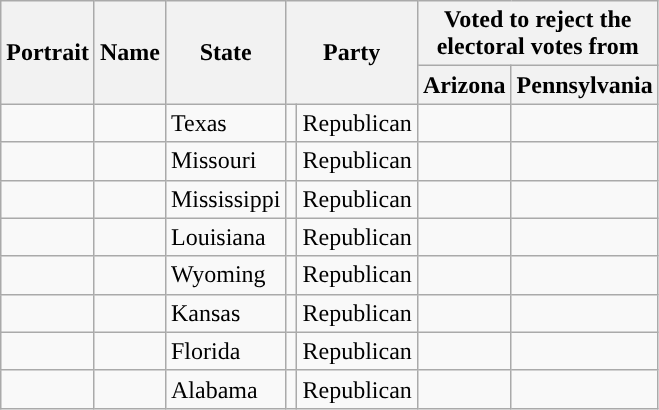<table class="wikitable sortable">
<tr>
<th rowspan=2>Portrait</th>
<th rowspan=2>Name</th>
<th rowspan=2>State</th>
<th rowspan=2 colspan=2>Party</th>
<th colspan=2 width=40>Voted to reject the electoral votes from</th>
</tr>
<tr>
<th>Arizona</th>
<th>Pennsylvania</th>
</tr>
<tr>
<td data-sort-value="Cruz, Ted"></td>
<td></td>
<td>Texas</td>
<td style="background-color:"></td>
<td>Republican</td>
<td></td>
<td></td>
</tr>
<tr>
<td data-sort-value="Hawley, Josh"></td>
<td></td>
<td>Missouri</td>
<td style="background-color:"></td>
<td>Republican</td>
<td></td>
<td></td>
</tr>
<tr>
<td data-sort-value="Hyde-Smith, Cindy"></td>
<td></td>
<td>Mississippi</td>
<td style="background-color:"></td>
<td>Republican</td>
<td></td>
<td></td>
</tr>
<tr>
<td data-sort-value="Kennedy, John"></td>
<td></td>
<td>Louisiana</td>
<td style="background-color:"></td>
<td>Republican</td>
<td></td>
<td></td>
</tr>
<tr>
<td data-sort-value="Lummis, Cynthia"></td>
<td></td>
<td>Wyoming</td>
<td style="background-color:"></td>
<td>Republican</td>
<td></td>
<td></td>
</tr>
<tr>
<td data-sort-value="Marshall, Roger"></td>
<td></td>
<td>Kansas</td>
<td style="background-color:"></td>
<td>Republican</td>
<td></td>
<td></td>
</tr>
<tr>
<td data-sort-value="Scott, Rick"></td>
<td></td>
<td>Florida</td>
<td style="background-color:"></td>
<td>Republican</td>
<td></td>
<td></td>
</tr>
<tr>
<td data-sort-value="Tuberville, Tommy"></td>
<td></td>
<td>Alabama</td>
<td style="background-color:"></td>
<td>Republican</td>
<td></td>
<td></td>
</tr>
</table>
